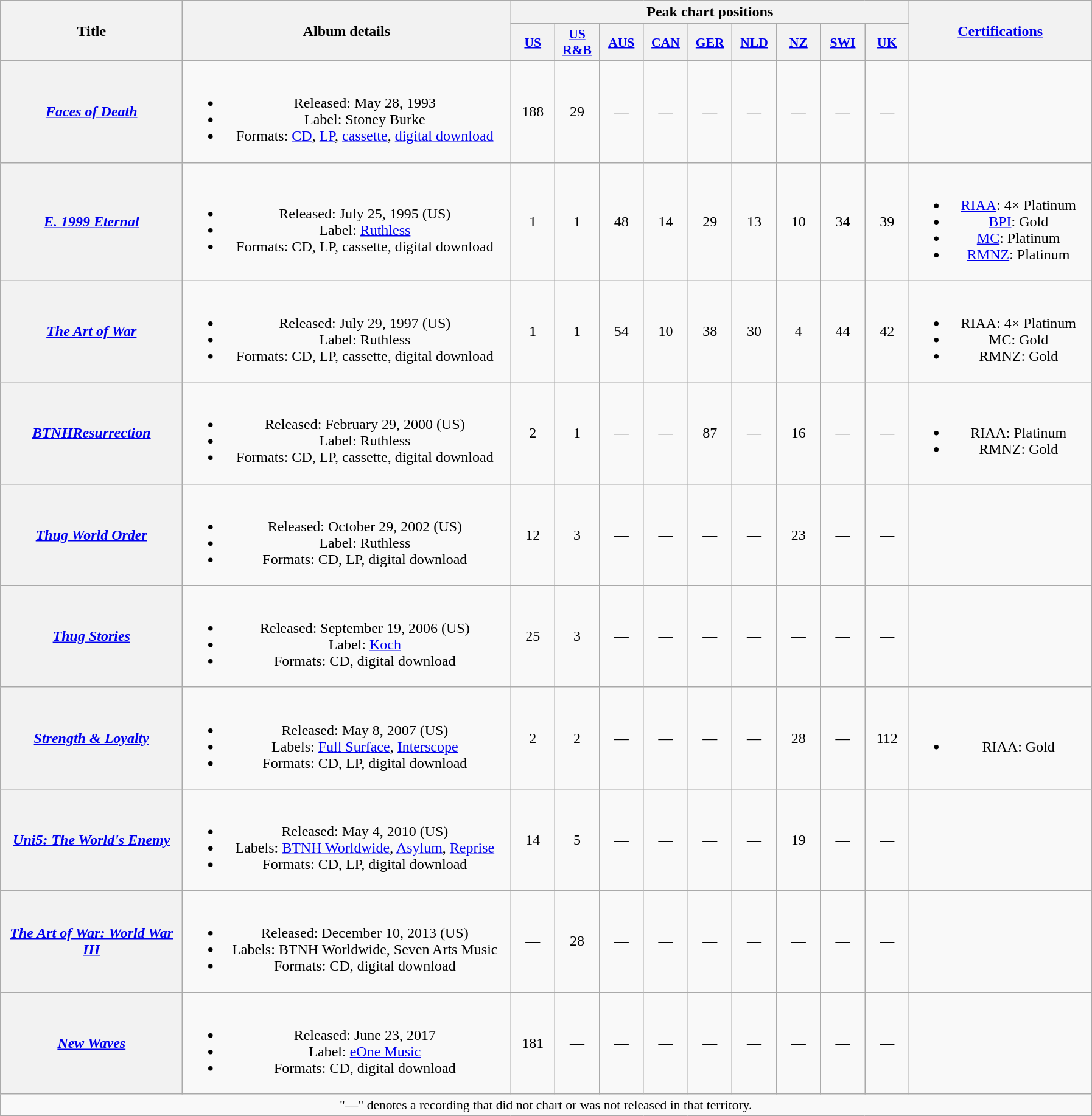<table class="wikitable plainrowheaders" style="text-align:center;" border="1">
<tr>
<th scope="col" rowspan="2" style="width:12em;">Title</th>
<th scope="col" rowspan="2" style="width:22em;">Album details</th>
<th scope="col" colspan="9">Peak chart positions</th>
<th scope="col" rowspan="2" style="width:12em;"><a href='#'>Certifications</a></th>
</tr>
<tr>
<th scope="col" style="width:2.9em;font-size:90%;"><a href='#'>US</a><br></th>
<th scope="col" style="width:2.9em;font-size:90%;"><a href='#'>US<br>R&B</a><br></th>
<th scope="col" style="width:2.9em;font-size:90%;"><a href='#'>AUS</a><br></th>
<th scope="col" style="width:2.9em;font-size:90%;"><a href='#'>CAN</a><br></th>
<th scope="col" style="width:2.9em;font-size:90%;"><a href='#'>GER</a><br></th>
<th scope="col" style="width:2.9em;font-size:90%;"><a href='#'>NLD</a><br></th>
<th scope="col" style="width:2.9em;font-size:90%;"><a href='#'>NZ</a><br></th>
<th scope="col" style="width:2.9em;font-size:90%;"><a href='#'>SWI</a><br></th>
<th scope="col" style="width:2.9em;font-size:90%;"><a href='#'>UK</a><br></th>
</tr>
<tr>
<th scope="row"><em><a href='#'>Faces of Death</a></em><br></th>
<td><br><ul><li>Released: May 28, 1993</li><li>Label: Stoney Burke</li><li>Formats: <a href='#'>CD</a>, <a href='#'>LP</a>, <a href='#'>cassette</a>, <a href='#'>digital download</a></li></ul></td>
<td>188</td>
<td>29</td>
<td>—</td>
<td>—</td>
<td>—</td>
<td>—</td>
<td>—</td>
<td>—</td>
<td>—</td>
<td></td>
</tr>
<tr>
<th scope="row"><em><a href='#'>E. 1999 Eternal</a></em></th>
<td><br><ul><li>Released: July 25, 1995 <span>(US)</span></li><li>Label: <a href='#'>Ruthless</a></li><li>Formats: CD, LP, cassette, digital download</li></ul></td>
<td>1</td>
<td>1</td>
<td>48</td>
<td>14</td>
<td>29</td>
<td>13</td>
<td>10</td>
<td>34</td>
<td>39</td>
<td><br><ul><li><a href='#'>RIAA</a>: 4× Platinum</li><li><a href='#'>BPI</a>: Gold</li><li><a href='#'>MC</a>: Platinum</li><li><a href='#'>RMNZ</a>: Platinum</li></ul></td>
</tr>
<tr>
<th scope="row"><em><a href='#'>The Art of War</a></em></th>
<td><br><ul><li>Released: July 29, 1997 <span>(US)</span></li><li>Label: Ruthless</li><li>Formats: CD, LP, cassette, digital download</li></ul></td>
<td>1</td>
<td>1</td>
<td>54</td>
<td>10</td>
<td>38</td>
<td>30</td>
<td>4</td>
<td>44</td>
<td>42</td>
<td><br><ul><li>RIAA: 4× Platinum</li><li>MC: Gold</li><li>RMNZ: Gold</li></ul></td>
</tr>
<tr>
<th scope="row"><em><a href='#'>BTNHResurrection</a></em></th>
<td><br><ul><li>Released: February 29, 2000 <span>(US)</span></li><li>Label: Ruthless</li><li>Formats: CD, LP, cassette, digital download</li></ul></td>
<td>2</td>
<td>1</td>
<td>—</td>
<td>—</td>
<td>87</td>
<td>—</td>
<td>16</td>
<td>—</td>
<td>—</td>
<td><br><ul><li>RIAA: Platinum</li><li>RMNZ: Gold</li></ul></td>
</tr>
<tr>
<th scope="row"><em><a href='#'>Thug World Order</a></em></th>
<td><br><ul><li>Released: October 29, 2002 <span>(US)</span></li><li>Label: Ruthless</li><li>Formats: CD, LP, digital download</li></ul></td>
<td>12</td>
<td>3</td>
<td>—</td>
<td>—</td>
<td>—</td>
<td>—</td>
<td>23</td>
<td>—</td>
<td>—</td>
<td></td>
</tr>
<tr>
<th scope="row"><em><a href='#'>Thug Stories</a></em></th>
<td><br><ul><li>Released: September 19, 2006 <span>(US)</span></li><li>Label: <a href='#'>Koch</a></li><li>Formats: CD, digital download</li></ul></td>
<td>25</td>
<td>3</td>
<td>—</td>
<td>—</td>
<td>—</td>
<td>—</td>
<td>—</td>
<td>—</td>
<td>—</td>
<td></td>
</tr>
<tr>
<th scope="row"><em><a href='#'>Strength & Loyalty</a></em></th>
<td><br><ul><li>Released: May 8, 2007 <span>(US)</span></li><li>Labels: <a href='#'>Full Surface</a>, <a href='#'>Interscope</a></li><li>Formats: CD, LP, digital download</li></ul></td>
<td>2</td>
<td>2</td>
<td>—</td>
<td>—</td>
<td>—</td>
<td>—</td>
<td>28</td>
<td>—</td>
<td>112</td>
<td><br><ul><li>RIAA: Gold</li></ul></td>
</tr>
<tr>
<th scope="row"><em><a href='#'>Uni5: The World's Enemy</a></em></th>
<td><br><ul><li>Released: May 4, 2010 <span>(US)</span></li><li>Labels: <a href='#'>BTNH Worldwide</a>, <a href='#'>Asylum</a>, <a href='#'>Reprise</a></li><li>Formats: CD, LP, digital download</li></ul></td>
<td>14</td>
<td>5</td>
<td>—</td>
<td>—</td>
<td>—</td>
<td>—</td>
<td>19</td>
<td>—</td>
<td>—</td>
<td></td>
</tr>
<tr>
<th scope="row"><em><a href='#'>The Art of War: World War III</a></em></th>
<td><br><ul><li>Released: December 10, 2013 <span>(US)</span></li><li>Labels: BTNH Worldwide, Seven Arts Music</li><li>Formats: CD, digital download</li></ul></td>
<td>—</td>
<td>28</td>
<td>—</td>
<td>—</td>
<td>—</td>
<td>—</td>
<td>—</td>
<td>—</td>
<td>—</td>
<td></td>
</tr>
<tr>
<th scope="row"><em><a href='#'>New Waves</a></em></th>
<td><br><ul><li>Released: June 23, 2017</li><li>Label: <a href='#'>eOne Music</a></li><li>Formats: CD, digital download</li></ul></td>
<td>181</td>
<td>—</td>
<td>—</td>
<td>—</td>
<td>—</td>
<td>—</td>
<td>—</td>
<td>—</td>
<td>—</td>
<td></td>
</tr>
<tr>
<td colspan="14" style="font-size:90%">"—" denotes a recording that did not chart or was not released in that territory.</td>
</tr>
</table>
